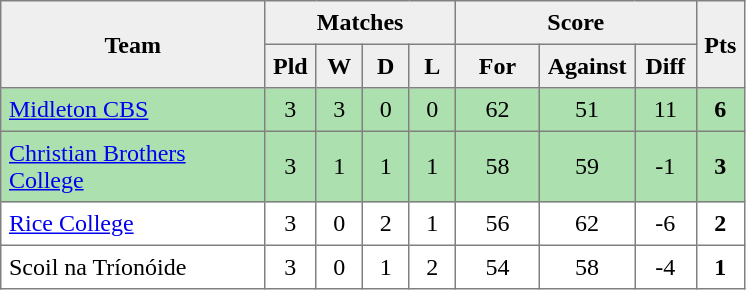<table style=border-collapse:collapse border=1 cellspacing=0 cellpadding=5>
<tr align=center bgcolor=#efefef>
<th rowspan=2 width=165>Team</th>
<th colspan=4>Matches</th>
<th colspan=3>Score</th>
<th rowspan=2width=20>Pts</th>
</tr>
<tr align=center bgcolor=#efefef>
<th width=20>Pld</th>
<th width=20>W</th>
<th width=20>D</th>
<th width=20>L</th>
<th width=45>For</th>
<th width=45>Against</th>
<th width=30>Diff</th>
</tr>
<tr align=center style="background:#ACE1AF;">
<td style="text-align:left;"><a href='#'>Midleton CBS</a></td>
<td>3</td>
<td>3</td>
<td>0</td>
<td>0</td>
<td>62</td>
<td>51</td>
<td>11</td>
<td><strong>6</strong></td>
</tr>
<tr align=center style="background:#ACE1AF;">
<td style="text-align:left;"><a href='#'>Christian Brothers College</a></td>
<td>3</td>
<td>1</td>
<td>1</td>
<td>1</td>
<td>58</td>
<td>59</td>
<td>-1</td>
<td><strong>3</strong></td>
</tr>
<tr align=center>
<td style="text-align:left;"><a href='#'>Rice College</a></td>
<td>3</td>
<td>0</td>
<td>2</td>
<td>1</td>
<td>56</td>
<td>62</td>
<td>-6</td>
<td><strong>2</strong></td>
</tr>
<tr align=center>
<td style="text-align:left;">Scoil na Tríonóide</td>
<td>3</td>
<td>0</td>
<td>1</td>
<td>2</td>
<td>54</td>
<td>58</td>
<td>-4</td>
<td><strong>1</strong></td>
</tr>
</table>
